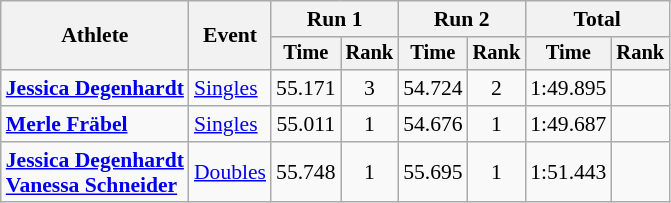<table class="wikitable" style="font-size:90%">
<tr>
<th rowspan="2">Athlete</th>
<th rowspan="2">Event</th>
<th colspan="2">Run 1</th>
<th colspan="2">Run 2</th>
<th colspan="2">Total</th>
</tr>
<tr style="font-size:95%">
<th>Time</th>
<th>Rank</th>
<th>Time</th>
<th>Rank</th>
<th>Time</th>
<th>Rank</th>
</tr>
<tr align=center>
<td align=left><strong><a href='#'>Jessica Degenhardt</a></strong></td>
<td align=left><a href='#'>Singles</a></td>
<td>55.171</td>
<td>3</td>
<td>54.724</td>
<td>2</td>
<td>1:49.895</td>
<td></td>
</tr>
<tr align=center>
<td align=left><strong><a href='#'>Merle Fräbel</a></strong></td>
<td align=left><a href='#'>Singles</a></td>
<td>55.011</td>
<td>1</td>
<td>54.676</td>
<td>1</td>
<td>1:49.687</td>
<td></td>
</tr>
<tr align=center>
<td align=left><strong><a href='#'>Jessica Degenhardt</a><br><a href='#'>Vanessa Schneider</a></strong></td>
<td align=left><a href='#'>Doubles</a></td>
<td>55.748</td>
<td>1</td>
<td>55.695</td>
<td>1</td>
<td>1:51.443</td>
<td></td>
</tr>
</table>
